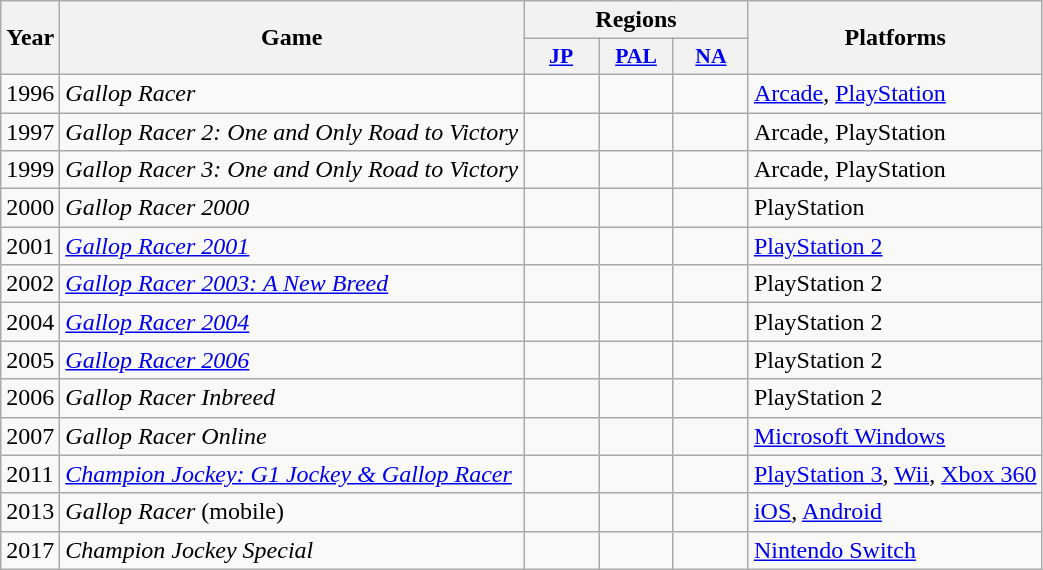<table class="wikitable sortable">
<tr>
<th rowspan="2">Year</th>
<th rowspan="2">Game</th>
<th colspan="3">Regions</th>
<th rowspan="2">Platforms</th>
</tr>
<tr>
<th style="width:3em; font-size:90%" class="unsortable"><a href='#'>JP</a></th>
<th style="width:3em; font-size:90%" class="unsortable"><a href='#'>PAL</a></th>
<th style="width:3em; font-size:90%" class="unsortable"><a href='#'>NA</a></th>
</tr>
<tr>
<td>1996</td>
<td><em>Gallop Racer</em></td>
<td></td>
<td></td>
<td></td>
<td><a href='#'>Arcade</a>, <a href='#'>PlayStation</a></td>
</tr>
<tr>
<td>1997</td>
<td><em>Gallop Racer 2: One and Only Road to Victory</em></td>
<td></td>
<td></td>
<td></td>
<td>Arcade, PlayStation</td>
</tr>
<tr>
<td>1999</td>
<td><em>Gallop Racer 3: One and Only Road to Victory</em></td>
<td></td>
<td></td>
<td></td>
<td>Arcade, PlayStation</td>
</tr>
<tr>
<td>2000</td>
<td><em>Gallop Racer 2000</em></td>
<td></td>
<td></td>
<td></td>
<td>PlayStation</td>
</tr>
<tr>
<td>2001</td>
<td><em><a href='#'>Gallop Racer 2001</a></em></td>
<td></td>
<td></td>
<td></td>
<td><a href='#'>PlayStation 2</a></td>
</tr>
<tr>
<td>2002</td>
<td><em><a href='#'>Gallop Racer 2003: A New Breed</a></em></td>
<td></td>
<td></td>
<td></td>
<td>PlayStation 2</td>
</tr>
<tr>
<td>2004</td>
<td><em><a href='#'>Gallop Racer 2004</a></em></td>
<td></td>
<td></td>
<td></td>
<td>PlayStation 2</td>
</tr>
<tr>
<td>2005</td>
<td><em><a href='#'>Gallop Racer 2006</a></em></td>
<td></td>
<td></td>
<td></td>
<td>PlayStation 2</td>
</tr>
<tr>
<td>2006</td>
<td><em>Gallop Racer Inbreed</em></td>
<td></td>
<td></td>
<td></td>
<td>PlayStation 2</td>
</tr>
<tr>
<td>2007</td>
<td><em>Gallop Racer Online</em></td>
<td></td>
<td></td>
<td></td>
<td><a href='#'>Microsoft Windows</a></td>
</tr>
<tr>
<td>2011</td>
<td><em><a href='#'>Champion Jockey: G1 Jockey & Gallop Racer</a></em></td>
<td></td>
<td></td>
<td></td>
<td><a href='#'>PlayStation 3</a>, <a href='#'>Wii</a>, <a href='#'>Xbox 360</a></td>
</tr>
<tr>
<td>2013</td>
<td><em>Gallop Racer</em> (mobile)</td>
<td></td>
<td></td>
<td></td>
<td><a href='#'>iOS</a>, <a href='#'>Android</a></td>
</tr>
<tr>
<td>2017</td>
<td><em>Champion Jockey Special</em></td>
<td></td>
<td></td>
<td></td>
<td><a href='#'>Nintendo Switch</a></td>
</tr>
</table>
